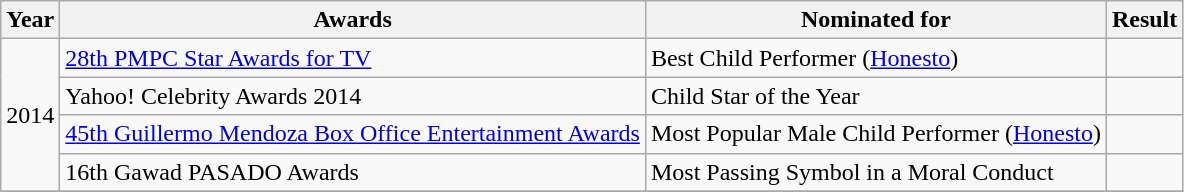<table class="wikitable">
<tr>
<th>Year</th>
<th>Awards</th>
<th>Nominated for</th>
<th>Result</th>
</tr>
<tr>
<td rowspan="4">2014</td>
<td><a href='#'>28th PMPC Star Awards for TV</a></td>
<td>Best Child Performer (<a href='#'>Honesto</a>)</td>
<td></td>
</tr>
<tr>
<td>Yahoo! Celebrity Awards 2014</td>
<td>Child Star of the Year</td>
<td></td>
</tr>
<tr>
<td><a href='#'>45th Guillermo Mendoza Box Office Entertainment Awards</a></td>
<td>Most Popular Male Child Performer (<a href='#'>Honesto</a>)</td>
<td></td>
</tr>
<tr>
<td>16th Gawad PASADO Awards</td>
<td>Most Passing Symbol in a Moral Conduct</td>
<td></td>
</tr>
<tr>
</tr>
</table>
